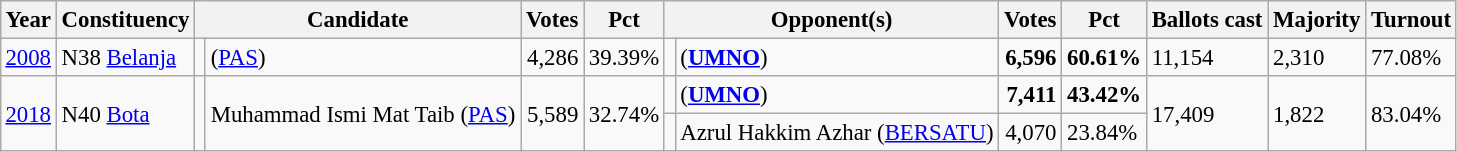<table class="wikitable" style="margin:0.5em ; font-size:95%">
<tr>
<th>Year</th>
<th>Constituency</th>
<th colspan=2>Candidate</th>
<th>Votes</th>
<th>Pct</th>
<th colspan=2>Opponent(s)</th>
<th>Votes</th>
<th>Pct</th>
<th>Ballots cast</th>
<th>Majority</th>
<th>Turnout</th>
</tr>
<tr>
<td><a href='#'>2008</a></td>
<td>N38 <a href='#'>Belanja</a></td>
<td></td>
<td> (<a href='#'>PAS</a>)</td>
<td align=right>4,286</td>
<td>39.39%</td>
<td></td>
<td> (<a href='#'><strong>UMNO</strong></a>)</td>
<td align=right><strong>6,596</strong></td>
<td><strong>60.61%</strong></td>
<td>11,154</td>
<td>2,310</td>
<td>77.08%</td>
</tr>
<tr>
<td rowspan=2><a href='#'>2018</a></td>
<td rowspan=2>N40 <a href='#'>Bota</a></td>
<td rowspan=2 ></td>
<td rowspan=2>Muhammad Ismi Mat Taib (<a href='#'>PAS</a>)</td>
<td rowspan=2 align=right>5,589</td>
<td rowspan=2>32.74%</td>
<td></td>
<td> (<a href='#'><strong>UMNO</strong></a>)</td>
<td align=right><strong>7,411</strong></td>
<td><strong>43.42%</strong></td>
<td rowspan=2>17,409</td>
<td rowspan=2>1,822</td>
<td rowspan=2>83.04%</td>
</tr>
<tr>
<td></td>
<td>Azrul Hakkim Azhar (<a href='#'>BERSATU</a>)</td>
<td align=right>4,070</td>
<td>23.84%</td>
</tr>
</table>
